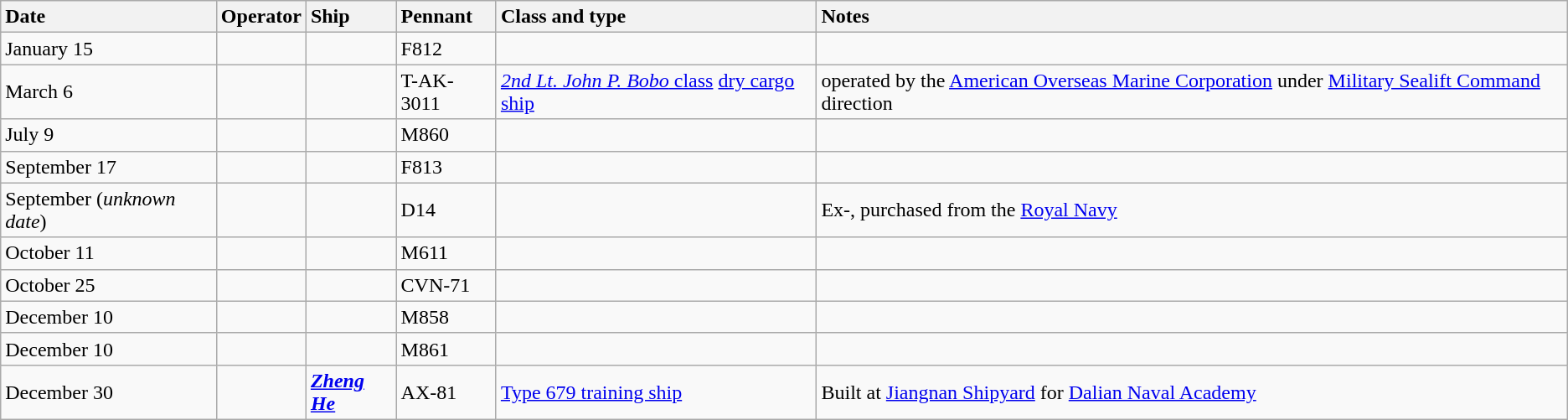<table class="wikitable nowraplinks">
<tr>
<th style="text-align: left">Date</th>
<th style="text-align: left">Operator</th>
<th style="text-align: left">Ship</th>
<th style="text-align: left">Pennant</th>
<th style="text-align: left">Class and type</th>
<th style="text-align: left">Notes</th>
</tr>
<tr ---->
<td>January 15</td>
<td></td>
<td><strong></strong></td>
<td>F812</td>
<td></td>
<td></td>
</tr>
<tr ---->
<td>March 6</td>
<td></td>
<td><strong></strong></td>
<td>T-AK-3011</td>
<td><a href='#'><em>2nd Lt. John P. Bobo</em> class</a> <a href='#'>dry cargo ship</a></td>
<td>operated by the <a href='#'>American Overseas Marine Corporation</a> under <a href='#'>Military Sealift Command</a> direction </td>
</tr>
<tr ---->
<td>July 9</td>
<td></td>
<td><strong></strong></td>
<td>M860</td>
<td></td>
<td></td>
</tr>
<tr ---->
<td>September 17</td>
<td></td>
<td><strong></strong></td>
<td>F813</td>
<td></td>
<td></td>
</tr>
<tr ---->
<td>September (<em>unknown date</em>)</td>
<td></td>
<td><strong></strong></td>
<td>D14</td>
<td></td>
<td>Ex-, purchased from the <a href='#'>Royal Navy</a></td>
</tr>
<tr ---->
<td>October 11</td>
<td></td>
<td><strong></strong></td>
<td>M611</td>
<td></td>
<td></td>
</tr>
<tr ---->
<td>October 25</td>
<td></td>
<td><strong></strong></td>
<td>CVN-71</td>
<td></td>
<td></td>
</tr>
<tr ---->
<td>December 10</td>
<td></td>
<td><strong></strong></td>
<td>M858</td>
<td></td>
<td></td>
</tr>
<tr ---->
<td>December 10</td>
<td></td>
<td><strong></strong></td>
<td>M861</td>
<td></td>
<td></td>
</tr>
<tr ---->
<td>December 30</td>
<td></td>
<td><strong><em><a href='#'>Zheng He</a></em></strong></td>
<td>AX-81</td>
<td><a href='#'>Type 679 training ship</a></td>
<td>Built at <a href='#'>Jiangnan Shipyard</a> for <a href='#'>Dalian Naval Academy</a></td>
</tr>
</table>
